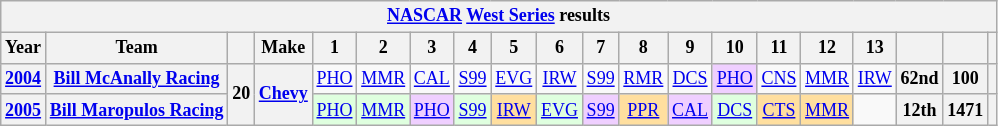<table class="wikitable" style="text-align:center; font-size:75%">
<tr>
<th colspan=23><a href='#'>NASCAR</a> <a href='#'>West Series</a> results</th>
</tr>
<tr>
<th scope="col">Year</th>
<th scope="col">Team</th>
<th scope="col"></th>
<th scope="col">Make</th>
<th scope="col">1</th>
<th scope="col">2</th>
<th scope="col">3</th>
<th scope="col">4</th>
<th scope="col">5</th>
<th scope="col">6</th>
<th scope="col">7</th>
<th scope="col">8</th>
<th scope="col">9</th>
<th scope="col">10</th>
<th scope="col">11</th>
<th scope="col">12</th>
<th scope="col">13</th>
<th scope="col"></th>
<th scope="col"></th>
<th scope="col"></th>
</tr>
<tr>
<th scope="row"><a href='#'>2004</a></th>
<th><a href='#'>Bill McAnally Racing</a></th>
<th rowspan=2>20</th>
<th rowspan=2><a href='#'>Chevy</a></th>
<td><a href='#'>PHO</a></td>
<td><a href='#'>MMR</a></td>
<td><a href='#'>CAL</a></td>
<td><a href='#'>S99</a></td>
<td><a href='#'>EVG</a></td>
<td><a href='#'>IRW</a></td>
<td><a href='#'>S99</a></td>
<td><a href='#'>RMR</a></td>
<td><a href='#'>DCS</a></td>
<td style="background:#EFCFFF;"><a href='#'>PHO</a><br></td>
<td><a href='#'>CNS</a></td>
<td><a href='#'>MMR</a></td>
<td><a href='#'>IRW</a></td>
<th>62nd</th>
<th>100</th>
<th></th>
</tr>
<tr>
<th scope="row"><a href='#'>2005</a></th>
<th><a href='#'>Bill Maropulos Racing</a></th>
<td style="background:#DFFFDF;"><a href='#'>PHO</a><br></td>
<td style="background:#DFFFDF;"><a href='#'>MMR</a><br></td>
<td style="background:#EFCFFF;"><a href='#'>PHO</a><br></td>
<td style="background:#DFFFDF;"><a href='#'>S99</a><br></td>
<td style="background:#FFDF9F;"><a href='#'>IRW</a><br></td>
<td style="background:#DFFFDF;"><a href='#'>EVG</a><br></td>
<td style="background:#EFCFFF;"><a href='#'>S99</a><br></td>
<td style="background:#FFDF9F;"><a href='#'>PPR</a><br></td>
<td style="background:#EFCFFF;"><a href='#'>CAL</a><br></td>
<td style="background:#DFFFDF;"><a href='#'>DCS</a><br></td>
<td style="background:#FFDF9F;"><a href='#'>CTS</a><br></td>
<td style="background:#FFDF9F;"><a href='#'>MMR</a><br></td>
<td></td>
<th>12th</th>
<th>1471</th>
<th></th>
</tr>
</table>
